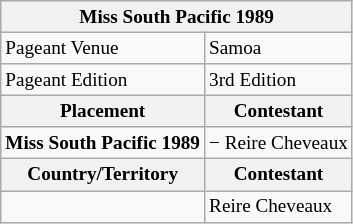<table class="wikitable sortable" style="font-size: 80%;">
<tr>
<th colspan="2"><strong>Miss South Pacific 1989</strong></th>
</tr>
<tr>
<td>Pageant Venue</td>
<td>Samoa</td>
</tr>
<tr>
<td>Pageant Edition</td>
<td>3rd Edition</td>
</tr>
<tr>
<th>Placement</th>
<th>Contestant</th>
</tr>
<tr>
<td><strong>Miss South Pacific 1989</strong></td>
<td> − Reire Cheveaux</td>
</tr>
<tr>
<th><strong>Country/Territory</strong></th>
<th>Contestant</th>
</tr>
<tr>
<td></td>
<td>Reire Cheveaux</td>
</tr>
</table>
